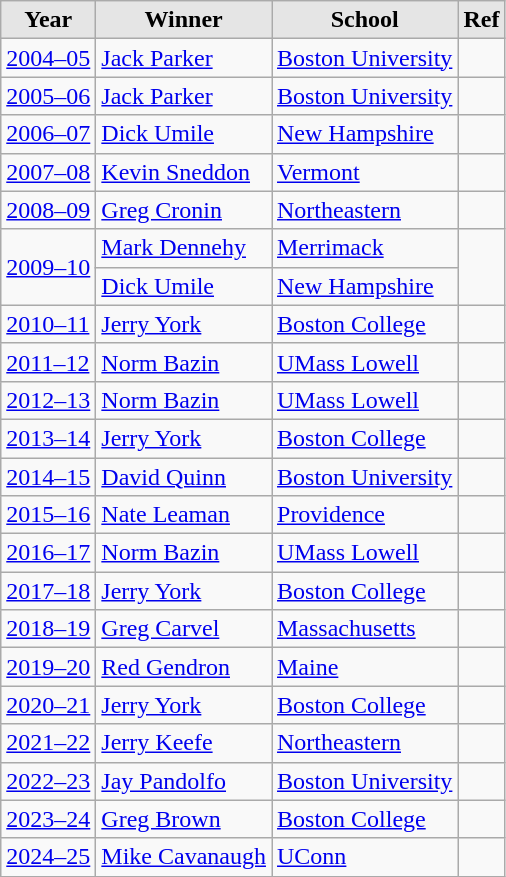<table class="wikitable sortable">
<tr>
<th style="background:#e5e5e5;">Year</th>
<th style="background:#e5e5e5;">Winner</th>
<th style="background:#e5e5e5;">School</th>
<th style="background:#e5e5e5;">Ref</th>
</tr>
<tr>
<td><a href='#'>2004–05</a></td>
<td><a href='#'>Jack Parker</a></td>
<td><a href='#'>Boston University</a></td>
<td></td>
</tr>
<tr>
<td><a href='#'>2005–06</a></td>
<td><a href='#'>Jack Parker</a></td>
<td><a href='#'>Boston University</a></td>
<td></td>
</tr>
<tr>
<td><a href='#'>2006–07</a></td>
<td><a href='#'>Dick Umile</a></td>
<td><a href='#'>New Hampshire</a></td>
<td></td>
</tr>
<tr>
<td><a href='#'>2007–08</a></td>
<td><a href='#'>Kevin Sneddon</a></td>
<td><a href='#'>Vermont</a></td>
<td></td>
</tr>
<tr>
<td><a href='#'>2008–09</a></td>
<td><a href='#'>Greg Cronin</a></td>
<td><a href='#'>Northeastern</a></td>
<td></td>
</tr>
<tr>
<td rowspan=2><a href='#'>2009–10</a></td>
<td><a href='#'>Mark Dennehy</a></td>
<td><a href='#'>Merrimack</a></td>
<td rowspan=2></td>
</tr>
<tr>
<td><a href='#'>Dick Umile</a></td>
<td><a href='#'>New Hampshire</a></td>
</tr>
<tr>
<td><a href='#'>2010–11</a></td>
<td><a href='#'>Jerry York</a></td>
<td><a href='#'>Boston College</a></td>
<td></td>
</tr>
<tr>
<td><a href='#'>2011–12</a></td>
<td><a href='#'>Norm Bazin</a></td>
<td><a href='#'>UMass Lowell</a></td>
<td></td>
</tr>
<tr>
<td><a href='#'>2012–13</a></td>
<td><a href='#'>Norm Bazin</a></td>
<td><a href='#'>UMass Lowell</a></td>
<td></td>
</tr>
<tr>
<td><a href='#'>2013–14</a></td>
<td><a href='#'>Jerry York</a></td>
<td><a href='#'>Boston College</a></td>
<td></td>
</tr>
<tr>
<td><a href='#'>2014–15</a></td>
<td><a href='#'>David Quinn</a></td>
<td><a href='#'>Boston University</a></td>
<td></td>
</tr>
<tr>
<td><a href='#'>2015–16</a></td>
<td><a href='#'>Nate Leaman</a></td>
<td><a href='#'>Providence</a></td>
<td></td>
</tr>
<tr>
<td><a href='#'>2016–17</a></td>
<td><a href='#'>Norm Bazin</a></td>
<td><a href='#'>UMass Lowell</a></td>
<td></td>
</tr>
<tr>
<td><a href='#'>2017–18</a></td>
<td><a href='#'>Jerry York</a></td>
<td><a href='#'>Boston College</a></td>
<td></td>
</tr>
<tr>
<td><a href='#'>2018–19</a></td>
<td><a href='#'>Greg Carvel</a></td>
<td><a href='#'>Massachusetts</a></td>
<td></td>
</tr>
<tr>
<td><a href='#'>2019–20</a></td>
<td><a href='#'>Red Gendron</a></td>
<td><a href='#'>Maine</a></td>
<td></td>
</tr>
<tr>
<td><a href='#'>2020–21</a></td>
<td><a href='#'>Jerry York</a></td>
<td><a href='#'>Boston College</a></td>
<td></td>
</tr>
<tr>
<td><a href='#'>2021–22</a></td>
<td><a href='#'>Jerry Keefe</a></td>
<td><a href='#'>Northeastern</a></td>
<td></td>
</tr>
<tr>
<td><a href='#'>2022–23</a></td>
<td><a href='#'>Jay Pandolfo</a></td>
<td><a href='#'>Boston University</a></td>
<td></td>
</tr>
<tr>
<td><a href='#'>2023–24</a></td>
<td><a href='#'>Greg Brown</a></td>
<td><a href='#'>Boston College</a></td>
<td></td>
</tr>
<tr>
<td><a href='#'>2024–25</a></td>
<td><a href='#'>Mike Cavanaugh</a></td>
<td><a href='#'>UConn</a></td>
<td></td>
</tr>
</table>
